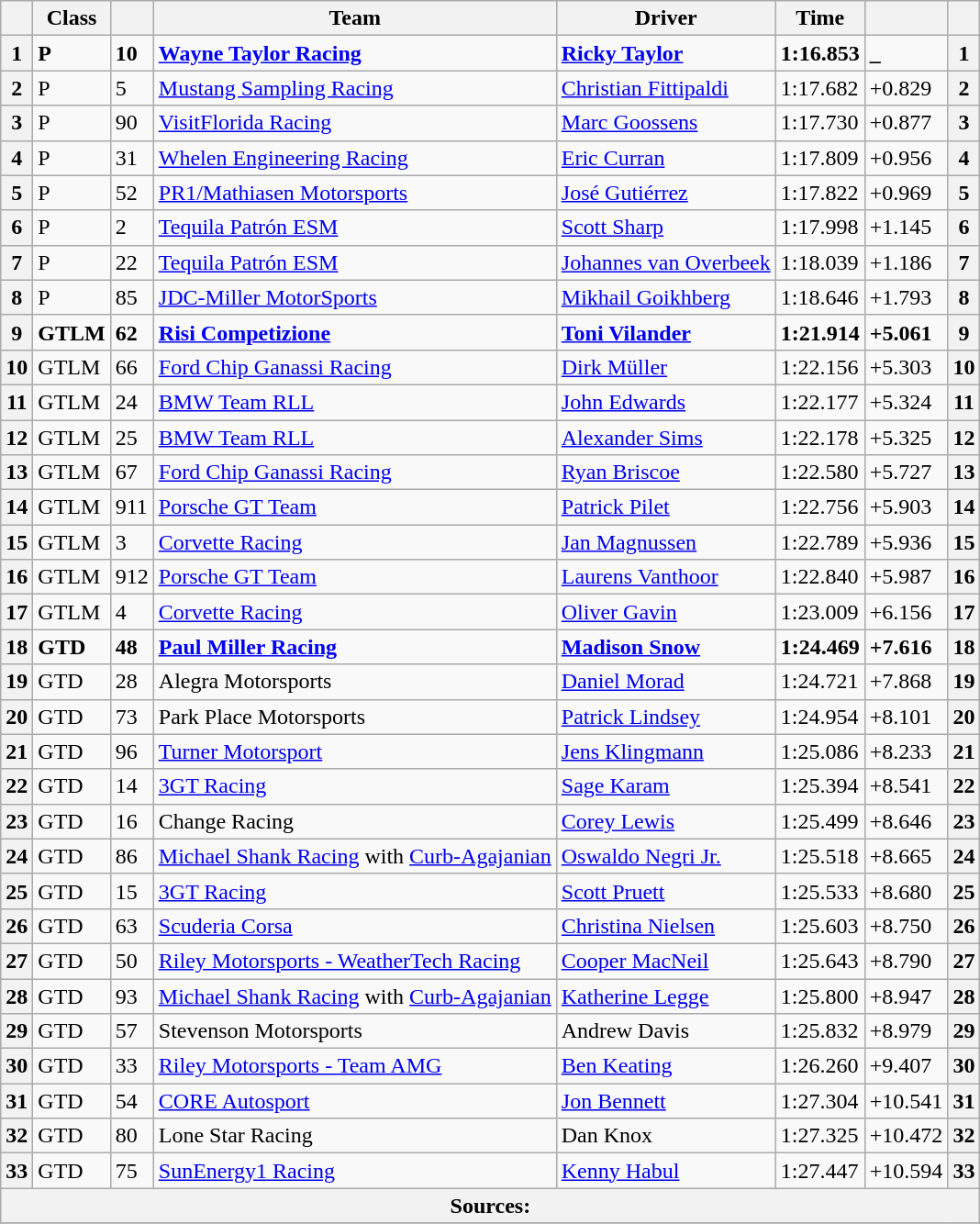<table class="wikitable">
<tr>
<th scope="col"></th>
<th scope="col">Class</th>
<th scope="col"></th>
<th scope="col">Team</th>
<th scope="col">Driver</th>
<th scope="col">Time</th>
<th scope="col"></th>
<th scope="col"></th>
</tr>
<tr style="font-weight:bold">
<th>1</th>
<td>P</td>
<td>10</td>
<td> <a href='#'>Wayne Taylor Racing</a></td>
<td> <a href='#'>Ricky Taylor</a></td>
<td>1:16.853</td>
<td><strong>_</strong></td>
<th>1</th>
</tr>
<tr>
<th>2</th>
<td>P</td>
<td>5</td>
<td> <a href='#'>Mustang Sampling Racing</a></td>
<td> <a href='#'>Christian Fittipaldi</a></td>
<td>1:17.682</td>
<td>+0.829</td>
<th>2</th>
</tr>
<tr>
<th>3</th>
<td>P</td>
<td>90</td>
<td> <a href='#'>VisitFlorida Racing</a></td>
<td> <a href='#'>Marc Goossens</a></td>
<td>1:17.730</td>
<td>+0.877</td>
<th>3</th>
</tr>
<tr>
<th>4</th>
<td>P</td>
<td>31</td>
<td> <a href='#'>Whelen Engineering Racing</a></td>
<td> <a href='#'>Eric Curran</a></td>
<td>1:17.809</td>
<td>+0.956</td>
<th>4</th>
</tr>
<tr>
<th>5</th>
<td>P</td>
<td>52</td>
<td> <a href='#'>PR1/Mathiasen Motorsports</a></td>
<td> <a href='#'>José Gutiérrez</a></td>
<td>1:17.822</td>
<td>+0.969</td>
<th>5</th>
</tr>
<tr>
<th>6</th>
<td>P</td>
<td>2</td>
<td> <a href='#'>Tequila Patrón ESM</a></td>
<td> <a href='#'>Scott Sharp</a></td>
<td>1:17.998</td>
<td>+1.145</td>
<th>6</th>
</tr>
<tr>
<th>7</th>
<td>P</td>
<td>22</td>
<td> <a href='#'>Tequila Patrón ESM</a></td>
<td> <a href='#'>Johannes van Overbeek</a></td>
<td>1:18.039</td>
<td>+1.186</td>
<th>7</th>
</tr>
<tr>
<th>8</th>
<td>P</td>
<td>85</td>
<td> <a href='#'>JDC-Miller MotorSports</a></td>
<td> <a href='#'>Mikhail Goikhberg</a></td>
<td>1:18.646</td>
<td>+1.793</td>
<th>8</th>
</tr>
<tr style="font-weight:bold">
<th>9</th>
<td>GTLM</td>
<td>62</td>
<td> <a href='#'>Risi Competizione</a></td>
<td> <a href='#'>Toni Vilander</a></td>
<td>1:21.914</td>
<td>+5.061</td>
<th>9</th>
</tr>
<tr>
<th>10</th>
<td>GTLM</td>
<td>66</td>
<td> <a href='#'>Ford Chip Ganassi Racing</a></td>
<td> <a href='#'>Dirk Müller</a></td>
<td>1:22.156</td>
<td>+5.303</td>
<th>10</th>
</tr>
<tr>
<th>11</th>
<td>GTLM</td>
<td>24</td>
<td> <a href='#'>BMW Team RLL</a></td>
<td> <a href='#'>John Edwards</a></td>
<td>1:22.177</td>
<td>+5.324</td>
<th>11</th>
</tr>
<tr>
<th>12</th>
<td>GTLM</td>
<td>25</td>
<td> <a href='#'>BMW Team RLL</a></td>
<td> <a href='#'>Alexander Sims</a></td>
<td>1:22.178</td>
<td>+5.325</td>
<th>12</th>
</tr>
<tr>
<th>13</th>
<td>GTLM</td>
<td>67</td>
<td> <a href='#'>Ford Chip Ganassi Racing</a></td>
<td> <a href='#'>Ryan Briscoe</a></td>
<td>1:22.580</td>
<td>+5.727</td>
<th>13</th>
</tr>
<tr>
<th>14</th>
<td>GTLM</td>
<td>911</td>
<td> <a href='#'>Porsche GT Team</a></td>
<td> <a href='#'>Patrick Pilet</a></td>
<td>1:22.756</td>
<td>+5.903</td>
<th>14</th>
</tr>
<tr>
<th>15</th>
<td>GTLM</td>
<td>3</td>
<td> <a href='#'>Corvette Racing</a></td>
<td> <a href='#'>Jan Magnussen</a></td>
<td>1:22.789</td>
<td>+5.936</td>
<th>15</th>
</tr>
<tr>
<th>16</th>
<td>GTLM</td>
<td>912</td>
<td> <a href='#'>Porsche GT Team</a></td>
<td> <a href='#'>Laurens Vanthoor</a></td>
<td>1:22.840</td>
<td>+5.987</td>
<th>16</th>
</tr>
<tr>
<th>17</th>
<td>GTLM</td>
<td>4</td>
<td> <a href='#'>Corvette Racing</a></td>
<td> <a href='#'>Oliver Gavin</a></td>
<td>1:23.009</td>
<td>+6.156</td>
<th>17</th>
</tr>
<tr style="font-weight:bold">
<th>18</th>
<td>GTD</td>
<td>48</td>
<td> <a href='#'>Paul Miller Racing</a></td>
<td> <a href='#'>Madison Snow</a></td>
<td>1:24.469</td>
<td>+7.616</td>
<th>18</th>
</tr>
<tr>
<th>19</th>
<td>GTD</td>
<td>28</td>
<td> Alegra Motorsports</td>
<td> <a href='#'>Daniel Morad</a></td>
<td>1:24.721</td>
<td>+7.868</td>
<th>19</th>
</tr>
<tr>
<th>20</th>
<td>GTD</td>
<td>73</td>
<td> Park Place Motorsports</td>
<td> <a href='#'>Patrick Lindsey</a></td>
<td>1:24.954</td>
<td>+8.101</td>
<th>20</th>
</tr>
<tr>
<th>21</th>
<td>GTD</td>
<td>96</td>
<td> <a href='#'>Turner Motorsport</a></td>
<td> <a href='#'>Jens Klingmann</a></td>
<td>1:25.086</td>
<td>+8.233</td>
<th>21</th>
</tr>
<tr>
<th>22</th>
<td>GTD</td>
<td>14</td>
<td> <a href='#'>3GT Racing</a></td>
<td> <a href='#'>Sage Karam</a></td>
<td>1:25.394</td>
<td>+8.541</td>
<th>22</th>
</tr>
<tr>
<th>23</th>
<td>GTD</td>
<td>16</td>
<td> Change Racing</td>
<td> <a href='#'>Corey Lewis</a></td>
<td>1:25.499</td>
<td>+8.646</td>
<th>23</th>
</tr>
<tr>
<th>24</th>
<td>GTD</td>
<td>86</td>
<td> <a href='#'>Michael Shank Racing</a> with <a href='#'>Curb-Agajanian</a></td>
<td> <a href='#'>Oswaldo Negri Jr.</a></td>
<td>1:25.518</td>
<td>+8.665</td>
<th>24</th>
</tr>
<tr>
<th>25</th>
<td>GTD</td>
<td>15</td>
<td> <a href='#'>3GT Racing</a></td>
<td> <a href='#'>Scott Pruett</a></td>
<td>1:25.533</td>
<td>+8.680</td>
<th>25</th>
</tr>
<tr>
<th>26</th>
<td>GTD</td>
<td>63</td>
<td> <a href='#'>Scuderia Corsa</a></td>
<td> <a href='#'>Christina Nielsen</a></td>
<td>1:25.603</td>
<td>+8.750</td>
<th>26</th>
</tr>
<tr>
<th>27</th>
<td>GTD</td>
<td>50</td>
<td> <a href='#'>Riley Motorsports - WeatherTech Racing</a></td>
<td> <a href='#'>Cooper MacNeil</a></td>
<td>1:25.643</td>
<td>+8.790</td>
<th>27</th>
</tr>
<tr>
<th>28</th>
<td>GTD</td>
<td>93</td>
<td> <a href='#'>Michael Shank Racing</a> with <a href='#'>Curb-Agajanian</a></td>
<td> <a href='#'>Katherine Legge</a></td>
<td>1:25.800</td>
<td>+8.947</td>
<th>28</th>
</tr>
<tr>
<th>29</th>
<td>GTD</td>
<td>57</td>
<td> Stevenson Motorsports</td>
<td> Andrew Davis</td>
<td>1:25.832</td>
<td>+8.979</td>
<th>29</th>
</tr>
<tr>
<th>30</th>
<td>GTD</td>
<td>33</td>
<td> <a href='#'>Riley Motorsports - Team AMG</a></td>
<td> <a href='#'>Ben Keating</a></td>
<td>1:26.260</td>
<td>+9.407</td>
<th>30</th>
</tr>
<tr>
<th>31</th>
<td>GTD</td>
<td>54</td>
<td> <a href='#'>CORE Autosport</a></td>
<td> <a href='#'>Jon Bennett</a></td>
<td>1:27.304</td>
<td>+10.541</td>
<th>31</th>
</tr>
<tr>
<th>32</th>
<td>GTD</td>
<td>80</td>
<td> Lone Star Racing</td>
<td> Dan Knox</td>
<td>1:27.325</td>
<td>+10.472</td>
<th>32</th>
</tr>
<tr>
<th>33</th>
<td>GTD</td>
<td>75</td>
<td> <a href='#'>SunEnergy1 Racing</a></td>
<td> <a href='#'>Kenny Habul</a></td>
<td>1:27.447</td>
<td>+10.594</td>
<th>33</th>
</tr>
<tr>
<th colspan="8">Sources:</th>
</tr>
<tr>
</tr>
</table>
